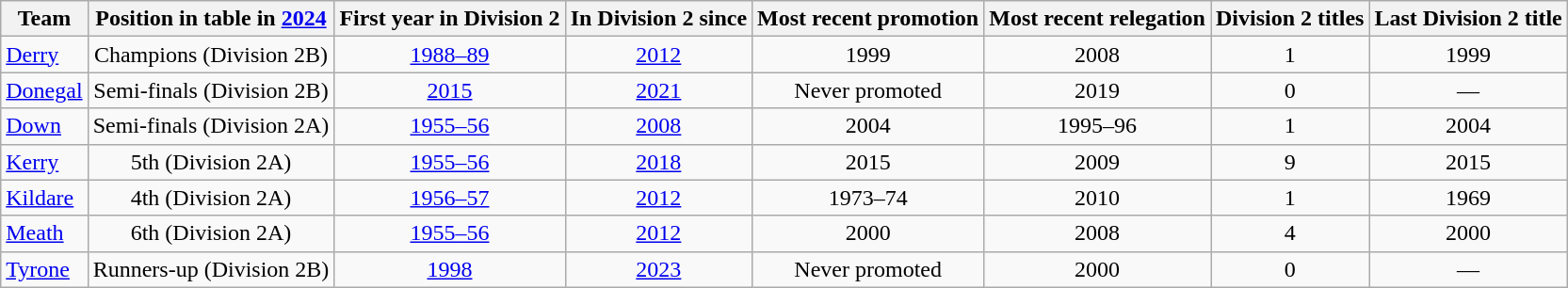<table class="wikitable sortable" style="text-align:center">
<tr>
<th>Team</th>
<th>Position in table in <a href='#'>2024</a></th>
<th>First year in Division 2</th>
<th>In Division 2 since</th>
<th>Most recent promotion</th>
<th>Most recent relegation</th>
<th>Division 2 titles</th>
<th>Last Division 2 title</th>
</tr>
<tr>
<td style="text-align:left"> <a href='#'>Derry</a></td>
<td>Champions (Division 2B)</td>
<td><a href='#'>1988–89</a></td>
<td><a href='#'>2012</a></td>
<td>1999</td>
<td>2008</td>
<td>1</td>
<td>1999</td>
</tr>
<tr>
<td style="text-align:left"> <a href='#'>Donegal</a></td>
<td>Semi-finals (Division 2B)</td>
<td><a href='#'>2015</a></td>
<td><a href='#'>2021</a></td>
<td>Never promoted</td>
<td>2019</td>
<td>0</td>
<td>—</td>
</tr>
<tr>
<td style="text-align:left"> <a href='#'>Down</a></td>
<td>Semi-finals (Division 2A)</td>
<td><a href='#'>1955–56</a></td>
<td><a href='#'>2008</a></td>
<td>2004</td>
<td>1995–96</td>
<td>1</td>
<td>2004</td>
</tr>
<tr>
<td style="text-align:left"> <a href='#'>Kerry</a></td>
<td>5th (Division 2A)</td>
<td><a href='#'>1955–56</a></td>
<td><a href='#'>2018</a></td>
<td>2015</td>
<td>2009</td>
<td>9</td>
<td>2015</td>
</tr>
<tr>
<td style="text-align:left"> <a href='#'>Kildare</a></td>
<td>4th (Division 2A)</td>
<td><a href='#'>1956–57</a></td>
<td><a href='#'>2012</a></td>
<td>1973–74</td>
<td>2010</td>
<td>1</td>
<td>1969</td>
</tr>
<tr>
<td style="text-align:left"> <a href='#'>Meath</a></td>
<td>6th (Division 2A)</td>
<td><a href='#'>1955–56</a></td>
<td><a href='#'>2012</a></td>
<td>2000</td>
<td>2008</td>
<td>4</td>
<td>2000</td>
</tr>
<tr>
<td style="text-align:left"> <a href='#'>Tyrone</a></td>
<td>Runners-up (Division 2B)</td>
<td><a href='#'>1998</a></td>
<td><a href='#'>2023</a></td>
<td>Never promoted</td>
<td>2000</td>
<td>0</td>
<td>—</td>
</tr>
</table>
